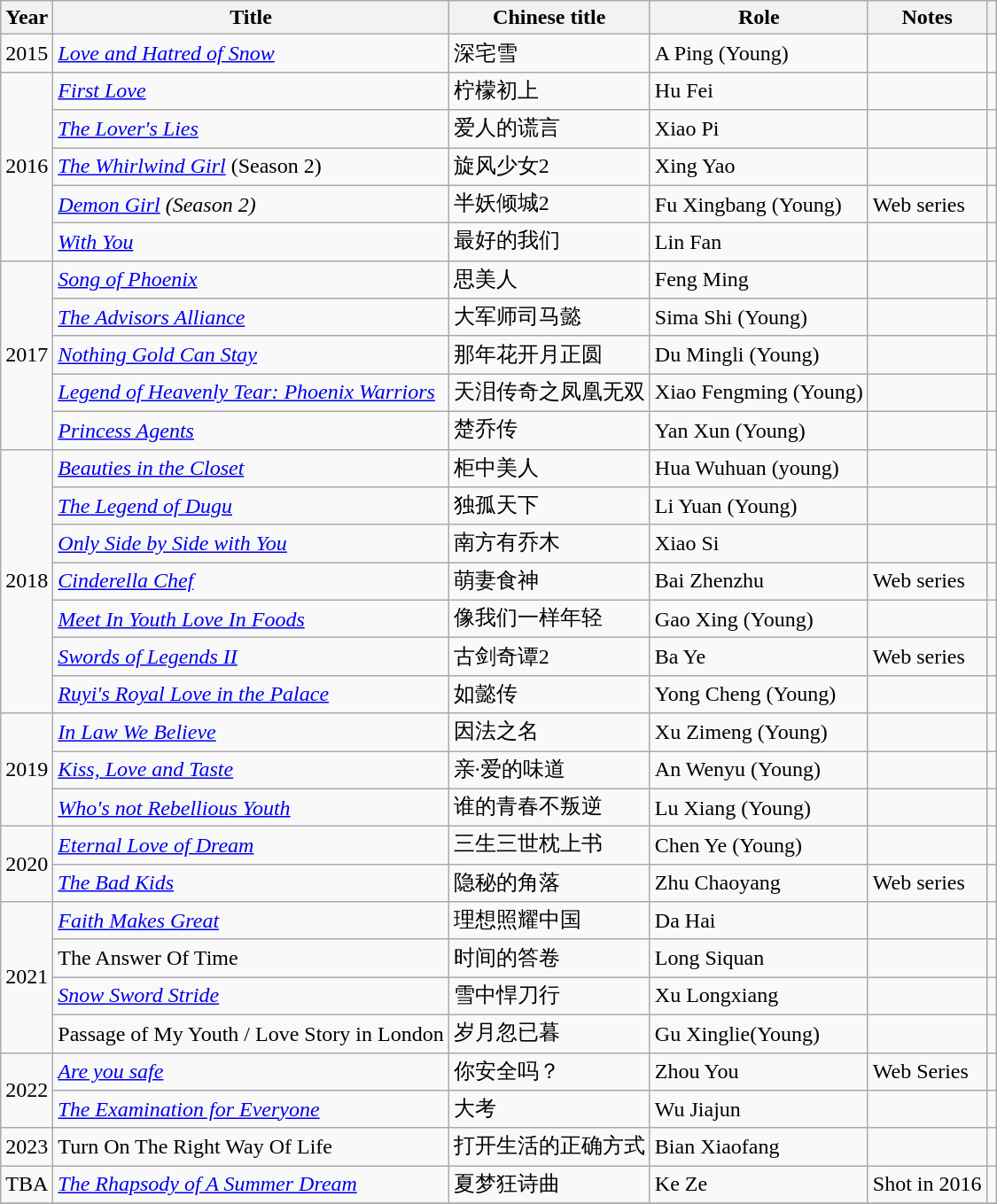<table class="wikitable sortable">
<tr>
<th>Year</th>
<th>Title</th>
<th>Chinese title</th>
<th>Role</th>
<th class="unsortable">Notes</th>
<th scope="col" class="unsortable"></th>
</tr>
<tr>
<td>2015</td>
<td><em><a href='#'>Love and Hatred of Snow</a></em></td>
<td>深宅雪</td>
<td>A Ping (Young)</td>
<td></td>
<td></td>
</tr>
<tr>
<td rowspan="5">2016</td>
<td><em><a href='#'>First Love</a></em></td>
<td>柠檬初上</td>
<td>Hu Fei</td>
<td></td>
<td></td>
</tr>
<tr>
<td><em><a href='#'>The Lover's Lies</a></em></td>
<td>爱人的谎言</td>
<td>Xiao Pi</td>
<td></td>
<td></td>
</tr>
<tr>
<td><em><a href='#'>The Whirlwind Girl</a></em> (Season 2)</td>
<td>旋风少女2</td>
<td>Xing Yao</td>
<td></td>
<td></td>
</tr>
<tr>
<td><em><a href='#'>Demon Girl</a> (Season 2)</em></td>
<td>半妖倾城2</td>
<td>Fu Xingbang (Young)</td>
<td>Web series</td>
<td></td>
</tr>
<tr>
<td><em><a href='#'>With You</a></em></td>
<td>最好的我们</td>
<td>Lin Fan</td>
<td></td>
<td></td>
</tr>
<tr>
<td rowspan="5">2017</td>
<td><em><a href='#'>Song of Phoenix</a></em></td>
<td>思美人</td>
<td>Feng Ming</td>
<td></td>
<td></td>
</tr>
<tr>
<td><em><a href='#'>The Advisors Alliance</a></em></td>
<td>大军师司马懿</td>
<td>Sima Shi (Young)</td>
<td></td>
<td></td>
</tr>
<tr>
<td><em><a href='#'>Nothing Gold Can Stay</a></em></td>
<td>那年花开月正圆</td>
<td>Du Mingli (Young)</td>
<td></td>
<td></td>
</tr>
<tr>
<td><em><a href='#'>Legend of Heavenly Tear: Phoenix Warriors</a></em></td>
<td>天泪传奇之凤凰无双</td>
<td>Xiao Fengming (Young)</td>
<td></td>
<td></td>
</tr>
<tr>
<td><em><a href='#'>Princess Agents</a></em></td>
<td>楚乔传</td>
<td>Yan Xun (Young)</td>
<td></td>
<td></td>
</tr>
<tr>
<td rowspan="7">2018</td>
<td><em><a href='#'>Beauties in the Closet</a></em></td>
<td>柜中美人</td>
<td>Hua Wuhuan (young)</td>
<td></td>
<td></td>
</tr>
<tr>
<td><em><a href='#'>The Legend of Dugu</a></em></td>
<td>独孤天下</td>
<td>Li Yuan (Young)</td>
<td></td>
<td></td>
</tr>
<tr>
<td><em><a href='#'>Only Side by Side with You</a></em></td>
<td>南方有乔木</td>
<td>Xiao Si</td>
<td></td>
<td></td>
</tr>
<tr>
<td><em><a href='#'>Cinderella Chef</a></em></td>
<td>萌妻食神</td>
<td>Bai Zhenzhu</td>
<td>Web series</td>
<td></td>
</tr>
<tr>
<td><em><a href='#'>Meet In Youth Love In Foods</a></em></td>
<td>像我们一样年轻</td>
<td>Gao Xing (Young)</td>
<td></td>
<td></td>
</tr>
<tr>
<td><em><a href='#'>Swords of Legends II</a></em></td>
<td>古剑奇谭2</td>
<td>Ba Ye</td>
<td>Web series</td>
<td></td>
</tr>
<tr>
<td><em><a href='#'>Ruyi's Royal Love in the Palace</a></em></td>
<td>如懿传</td>
<td>Yong Cheng (Young)</td>
<td></td>
<td></td>
</tr>
<tr>
<td rowspan="3">2019</td>
<td><em><a href='#'>In Law We Believe</a></em></td>
<td>因法之名</td>
<td>Xu Zimeng (Young)</td>
<td></td>
<td></td>
</tr>
<tr>
<td><em><a href='#'>Kiss, Love and Taste</a></em></td>
<td>亲·爱的味道</td>
<td>An Wenyu (Young)</td>
<td></td>
<td></td>
</tr>
<tr>
<td><em><a href='#'>Who's not Rebellious Youth</a></em></td>
<td>谁的青春不叛逆</td>
<td>Lu Xiang (Young)</td>
<td></td>
<td></td>
</tr>
<tr>
<td rowspan="2">2020</td>
<td><em><a href='#'>Eternal Love of Dream</a></em></td>
<td>三生三世枕上书</td>
<td>Chen Ye (Young)</td>
<td></td>
<td></td>
</tr>
<tr>
<td><em><a href='#'>The Bad Kids</a></em></td>
<td>隐秘的角落</td>
<td>Zhu Chaoyang</td>
<td>Web series</td>
<td></td>
</tr>
<tr>
<td rowspan="4">2021</td>
<td><em><a href='#'>Faith Makes Great</a></em></td>
<td>理想照耀中国</td>
<td>Da Hai</td>
<td></td>
<td></td>
</tr>
<tr>
<td>The Answer Of Time</td>
<td>时间的答卷</td>
<td>Long Siquan</td>
<td></td>
<td></td>
</tr>
<tr>
<td><em><a href='#'>Snow Sword Stride</a></em></td>
<td>雪中悍刀行</td>
<td>Xu Longxiang</td>
<td></td>
<td></td>
</tr>
<tr>
<td>Passage of My Youth / Love Story in London</td>
<td>岁月忽已暮</td>
<td>Gu Xinglie(Young)</td>
<td></td>
<td></td>
</tr>
<tr>
<td rowspan="2">2022</td>
<td><em><a href='#'>Are you safe</a></em></td>
<td>你安全吗？</td>
<td>Zhou You</td>
<td>Web Series</td>
<td></td>
</tr>
<tr>
<td><em><a href='#'>The Examination for Everyone</a></em></td>
<td>大考</td>
<td>Wu Jiajun</td>
<td></td>
<td></td>
</tr>
<tr>
<td>2023</td>
<td>Turn On The Right Way Of Life</td>
<td>打开生活的正确方式</td>
<td>Bian Xiaofang</td>
<td></td>
<td></td>
</tr>
<tr>
<td>TBA</td>
<td><em><a href='#'>The Rhapsody of A Summer Dream</a></em></td>
<td>夏梦狂诗曲</td>
<td>Ke Ze</td>
<td>Shot in 2016</td>
<td></td>
</tr>
<tr>
</tr>
</table>
